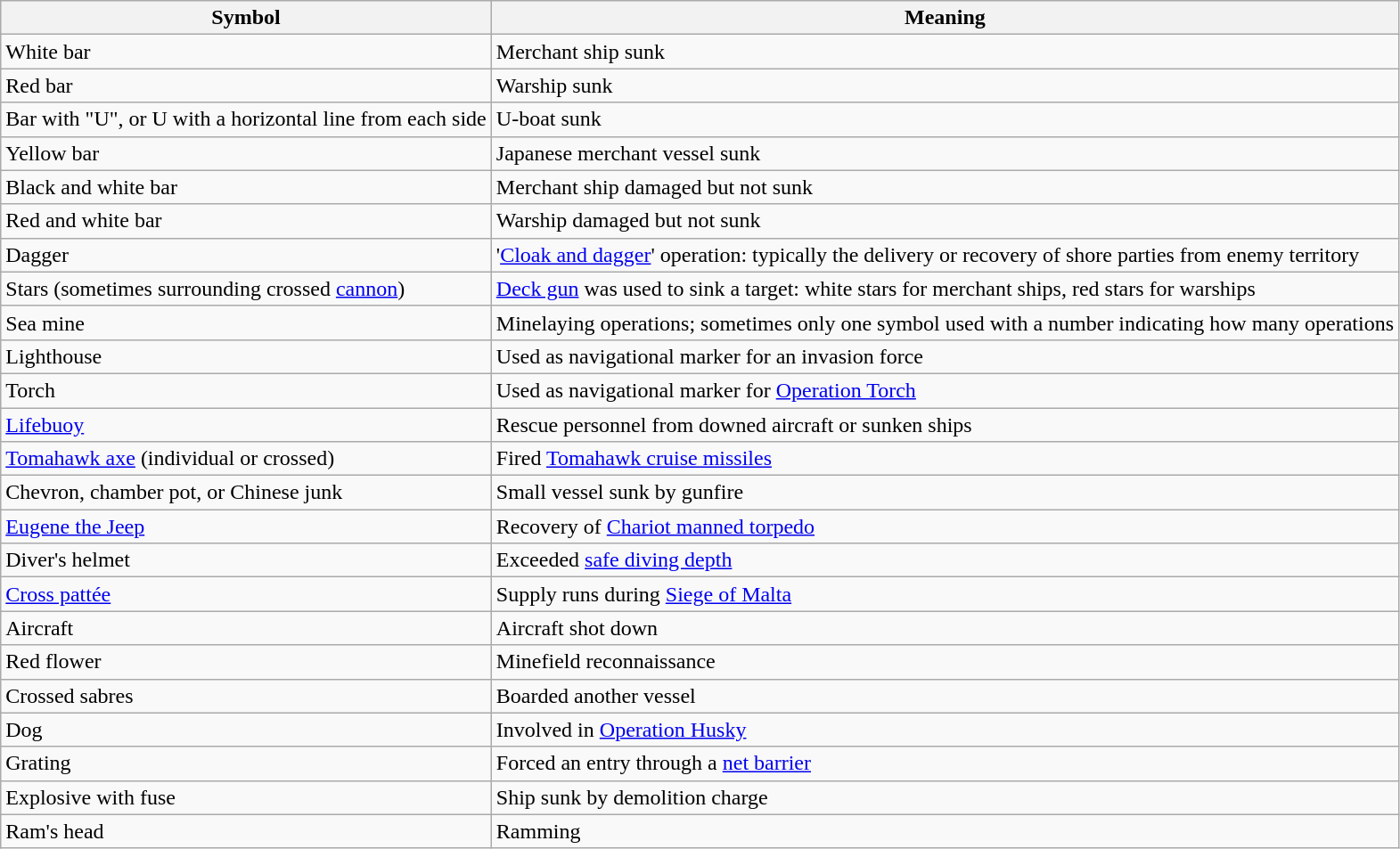<table class="wikitable" border="1">
<tr>
<th>Symbol</th>
<th>Meaning</th>
</tr>
<tr>
<td>White bar</td>
<td>Merchant ship sunk</td>
</tr>
<tr>
<td>Red bar</td>
<td>Warship sunk</td>
</tr>
<tr>
<td>Bar with "U", or U with a horizontal line from each side</td>
<td>U-boat sunk</td>
</tr>
<tr>
<td>Yellow bar</td>
<td>Japanese merchant vessel sunk</td>
</tr>
<tr>
<td>Black and white bar</td>
<td>Merchant ship damaged but not sunk</td>
</tr>
<tr>
<td>Red and white bar</td>
<td>Warship damaged but not sunk</td>
</tr>
<tr>
<td>Dagger</td>
<td>'<a href='#'>Cloak and dagger</a>' operation: typically the delivery or recovery of shore parties from enemy territory</td>
</tr>
<tr>
<td>Stars (sometimes surrounding crossed <a href='#'>cannon</a>)</td>
<td><a href='#'>Deck gun</a> was used to sink a target: white stars for merchant ships, red stars for warships</td>
</tr>
<tr>
<td>Sea mine</td>
<td>Minelaying operations; sometimes only one symbol used with a number indicating how many operations</td>
</tr>
<tr>
<td>Lighthouse</td>
<td>Used as navigational marker for an invasion force</td>
</tr>
<tr>
<td>Torch</td>
<td>Used as navigational marker for <a href='#'>Operation Torch</a></td>
</tr>
<tr>
<td><a href='#'>Lifebuoy</a></td>
<td>Rescue personnel from downed aircraft or sunken ships</td>
</tr>
<tr>
<td><a href='#'>Tomahawk axe</a> (individual or crossed)</td>
<td>Fired <a href='#'>Tomahawk cruise missiles</a></td>
</tr>
<tr>
<td>Chevron, chamber pot, or Chinese junk</td>
<td>Small vessel sunk by gunfire</td>
</tr>
<tr>
<td><a href='#'>Eugene the Jeep</a></td>
<td>Recovery of <a href='#'>Chariot manned torpedo</a></td>
</tr>
<tr>
<td>Diver's helmet</td>
<td>Exceeded <a href='#'>safe diving depth</a></td>
</tr>
<tr>
<td><a href='#'>Cross pattée</a></td>
<td>Supply runs during <a href='#'>Siege of Malta</a></td>
</tr>
<tr>
<td>Aircraft</td>
<td>Aircraft shot down</td>
</tr>
<tr>
<td>Red flower</td>
<td>Minefield reconnaissance</td>
</tr>
<tr>
<td>Crossed sabres</td>
<td>Boarded another vessel</td>
</tr>
<tr>
<td>Dog</td>
<td>Involved in <a href='#'>Operation Husky</a></td>
</tr>
<tr>
<td>Grating</td>
<td>Forced an entry through a <a href='#'>net barrier</a></td>
</tr>
<tr>
<td>Explosive with fuse</td>
<td>Ship sunk by demolition charge</td>
</tr>
<tr>
<td>Ram's head</td>
<td>Ramming</td>
</tr>
</table>
